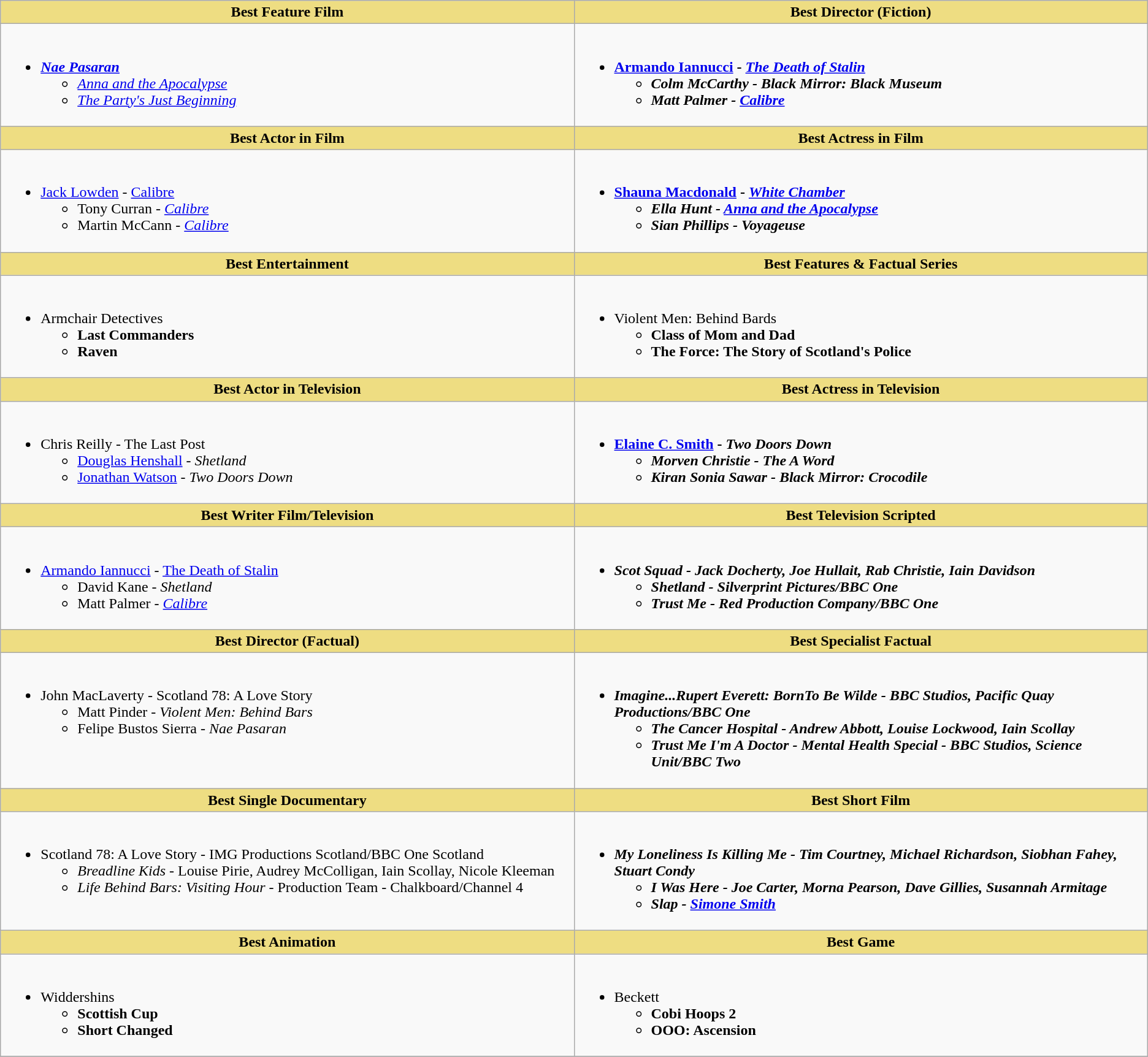<table class=wikitable>
<tr>
<th style="background:#EEDD82; width:50%">Best Feature Film</th>
<th style="background:#EEDD82; width:50%">Best Director (Fiction)</th>
</tr>
<tr>
<td valign="top"><br><ul><li><strong><em><a href='#'>Nae Pasaran</a></em></strong><ul><li><em><a href='#'>Anna and the Apocalypse</a></em></li><li><em><a href='#'>The Party's Just Beginning</a></em></li></ul></li></ul></td>
<td valign="top"><br><ul><li><strong><a href='#'>Armando Iannucci</a> - <em><a href='#'>The Death of Stalin</a><strong><em><ul><li>Colm McCarthy - </em>Black Mirror: Black Museum<em></li><li>Matt Palmer - </em><a href='#'>Calibre</a><em></li></ul></li></ul></td>
</tr>
<tr>
<th style="background:#EEDD82; width:50%">Best Actor in Film</th>
<th style="background:#EEDD82; width:50%">Best Actress in Film</th>
</tr>
<tr>
<td valign="top"><br><ul><li></strong><a href='#'>Jack Lowden</a> - </em><a href='#'>Calibre</a></em></strong><ul><li>Tony Curran - <em><a href='#'>Calibre</a></em></li><li>Martin McCann - <em><a href='#'>Calibre</a></em></li></ul></li></ul></td>
<td valign="top"><br><ul><li><strong><a href='#'>Shauna Macdonald</a> - <em><a href='#'>White Chamber</a><strong><em><ul><li>Ella Hunt - </em><a href='#'>Anna and the Apocalypse</a><em></li><li>Sian Phillips - </em>Voyageuse<em></li></ul></li></ul></td>
</tr>
<tr>
<th style="background:#EEDD82; width:50%">Best Entertainment</th>
<th style="background:#EEDD82; width:50%">Best Features & Factual Series</th>
</tr>
<tr>
<td valign="top"><br><ul><li></em></strong>Armchair Detectives<strong><em><ul><li></em>Last Commanders<em></li><li></em>Raven<em></li></ul></li></ul></td>
<td valign="top"><br><ul><li></em></strong>Violent Men: Behind Bards<strong><em><ul><li></em>Class of Mom and Dad<em></li><li></em>The Force: The Story of Scotland's Police<em></li></ul></li></ul></td>
</tr>
<tr>
<th style="background:#EEDD82; width:50%">Best Actor in Television</th>
<th style="background:#EEDD82; width:50%">Best Actress in Television</th>
</tr>
<tr>
<td valign="top"><br><ul><li></strong>Chris Reilly - </em>The Last Post</em></strong><ul><li><a href='#'>Douglas Henshall</a> - <em>Shetland</em></li><li><a href='#'>Jonathan Watson</a> - <em>Two Doors Down</em></li></ul></li></ul></td>
<td valign="top"><br><ul><li><strong><a href='#'>Elaine C. Smith</a> - <em>Two Doors Down<strong><em><ul><li>Morven Christie - </em>The A Word<em></li><li>Kiran Sonia Sawar - </em>Black Mirror: Crocodile<em></li></ul></li></ul></td>
</tr>
<tr>
<th style="background:#EEDD82; width:50%">Best Writer Film/Television</th>
<th style="background:#EEDD82; width:50%">Best Television Scripted</th>
</tr>
<tr>
<td valign="top"><br><ul><li></strong><a href='#'>Armando Iannucci</a> - </em><a href='#'>The Death of Stalin</a></em></strong><ul><li>David Kane - <em>Shetland</em></li><li>Matt Palmer - <em><a href='#'>Calibre</a></em></li></ul></li></ul></td>
<td valign="top"><br><ul><li><strong><em>Scot Squad<em> - Jack Docherty, Joe Hullait, Rab Christie, Iain Davidson<strong><ul><li></em>Shetland<em> - Silverprint Pictures/BBC One</li><li></em>Trust Me<em> - Red Production Company/BBC One</li></ul></li></ul></td>
</tr>
<tr>
<th style="background:#EEDD82; width:50%">Best Director (Factual)</th>
<th style="background:#EEDD82; width:50%">Best Specialist Factual</th>
</tr>
<tr>
<td valign="top"><br><ul><li></strong>John MacLaverty - </em>Scotland 78: A Love Story</em></strong><ul><li>Matt Pinder - <em>Violent Men: Behind Bars</em></li><li>Felipe Bustos Sierra - <em>Nae Pasaran</em></li></ul></li></ul></td>
<td valign="top"><br><ul><li><strong><em>Imagine...Rupert Everett: BornTo Be Wilde<em> - BBC Studios, Pacific Quay Productions/BBC One<strong><ul><li></em>The Cancer Hospital<em> - Andrew Abbott, Louise Lockwood, Iain Scollay</li><li></em>Trust Me I'm A Doctor - Mental Health Special<em> - BBC Studios, Science Unit/BBC Two</li></ul></li></ul></td>
</tr>
<tr>
<th style="background:#EEDD82; width:50%">Best Single Documentary</th>
<th style="background:#EEDD82; width:50%">Best Short Film</th>
</tr>
<tr>
<td valign="top"><br><ul><li></em></strong>Scotland 78: A Love Story</em> - IMG Productions Scotland/BBC One Scotland</strong><ul><li><em>Breadline Kids</em> - Louise Pirie, Audrey McColligan, Iain Scollay, Nicole Kleeman</li><li><em>Life Behind Bars: Visiting Hour</em> - Production Team - Chalkboard/Channel 4</li></ul></li></ul></td>
<td valign="top"><br><ul><li><strong><em>My Loneliness Is Killing Me<em> - Tim Courtney, Michael Richardson, Siobhan Fahey, Stuart Condy<strong><ul><li></em>I Was Here<em> - Joe Carter, Morna Pearson, Dave Gillies, Susannah Armitage</li><li></em>Slap<em> - <a href='#'>Simone Smith</a></li></ul></li></ul></td>
</tr>
<tr>
<th style="background:#EEDD82; width:50%">Best Animation</th>
<th style="background:#EEDD82; width:50%">Best Game</th>
</tr>
<tr>
<td valign="top"><br><ul><li></em></strong>Widdershins<strong><em><ul><li></em>Scottish Cup<em></li><li></em>Short Changed<em></li></ul></li></ul></td>
<td valign="top"><br><ul><li></strong>Beckett<strong><ul><li>Cobi Hoops 2</li><li>OOO: Ascension</li></ul></li></ul></td>
</tr>
<tr>
</tr>
</table>
